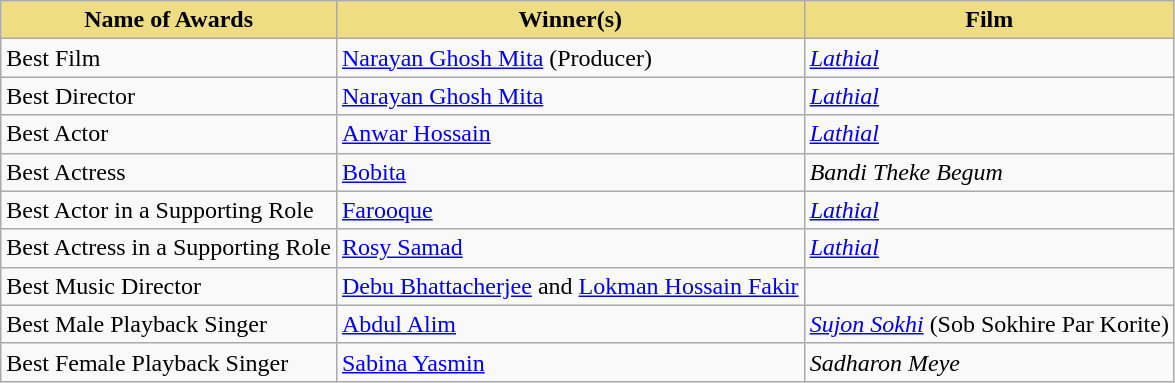<table class="wikitable">
<tr>
<th style="background:#EEDD82;">Name of Awards</th>
<th style="background:#EEDD82;">Winner(s)</th>
<th style="background:#EEDD82;">Film</th>
</tr>
<tr>
<td>Best Film</td>
<td><a href='#'>Narayan Ghosh Mita</a> (Producer)</td>
<td><em><a href='#'>Lathial</a></em></td>
</tr>
<tr>
<td>Best Director</td>
<td><a href='#'>Narayan Ghosh Mita</a></td>
<td><em><a href='#'>Lathial</a></em></td>
</tr>
<tr>
<td>Best Actor</td>
<td><a href='#'>Anwar Hossain</a></td>
<td><em><a href='#'>Lathial</a></em></td>
</tr>
<tr>
<td>Best Actress</td>
<td><a href='#'>Bobita</a></td>
<td><em>Bandi Theke Begum</em></td>
</tr>
<tr>
<td>Best Actor in a Supporting Role</td>
<td><a href='#'>Farooque</a></td>
<td><em><a href='#'>Lathial</a></em></td>
</tr>
<tr>
<td>Best Actress in a Supporting Role</td>
<td><a href='#'>Rosy Samad</a></td>
<td><em><a href='#'>Lathial</a></em></td>
</tr>
<tr>
<td>Best Music Director</td>
<td><a href='#'>Debu Bhattacherjee</a> and <a href='#'>Lokman Hossain Fakir</a></td>
<td></td>
</tr>
<tr>
<td>Best Male Playback Singer</td>
<td><a href='#'>Abdul Alim</a></td>
<td><em><a href='#'>Sujon Sokhi</a></em> (Sob Sokhire Par Korite)</td>
</tr>
<tr>
<td>Best Female Playback Singer</td>
<td><a href='#'>Sabina Yasmin</a></td>
<td><em>Sadharon Meye</em></td>
</tr>
</table>
